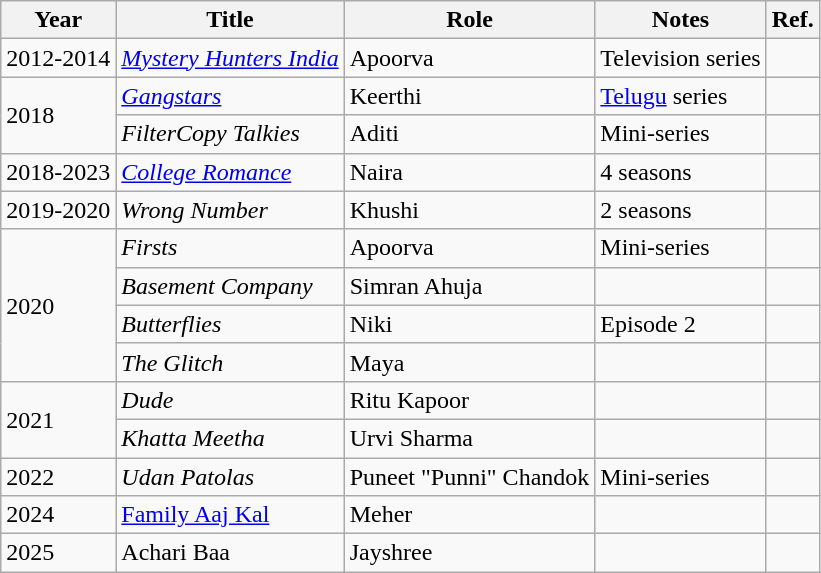<table class="wikitable sortable">
<tr>
<th>Year</th>
<th>Title</th>
<th>Role</th>
<th>Notes</th>
<th>Ref.</th>
</tr>
<tr>
<td>2012-2014</td>
<td><em><a href='#'>Mystery Hunters India</a></em></td>
<td>Apoorva</td>
<td>Television series</td>
<td></td>
</tr>
<tr>
<td rowspan="2">2018</td>
<td><em><a href='#'>Gangstars</a></em></td>
<td>Keerthi</td>
<td><a href='#'>Telugu</a> series</td>
<td></td>
</tr>
<tr>
<td><em>FilterCopy Talkies</em></td>
<td>Aditi</td>
<td>Mini-series</td>
<td></td>
</tr>
<tr>
<td>2018-2023</td>
<td><em><a href='#'>College Romance</a></em></td>
<td>Naira</td>
<td>4 seasons</td>
<td></td>
</tr>
<tr>
<td>2019-2020</td>
<td><em>Wrong Number</em></td>
<td>Khushi</td>
<td>2 seasons</td>
<td></td>
</tr>
<tr>
<td rowspan="4">2020</td>
<td><em>Firsts</em></td>
<td>Apoorva</td>
<td>Mini-series</td>
<td></td>
</tr>
<tr>
<td><em>Basement Company</em></td>
<td>Simran Ahuja</td>
<td></td>
<td></td>
</tr>
<tr>
<td><em>Butterflies</em></td>
<td>Niki</td>
<td>Episode 2</td>
<td></td>
</tr>
<tr>
<td><em>The Glitch</em></td>
<td>Maya</td>
<td></td>
<td></td>
</tr>
<tr>
<td rowspan="2">2021</td>
<td><em>Dude</em></td>
<td>Ritu Kapoor</td>
<td></td>
<td></td>
</tr>
<tr>
<td><em>Khatta Meetha</em></td>
<td>Urvi Sharma</td>
<td></td>
<td></td>
</tr>
<tr>
<td>2022</td>
<td><em>Udan Patolas</em></td>
<td>Puneet "Punni" Chandok</td>
<td>Mini-series</td>
<td></td>
</tr>
<tr>
<td>2024</td>
<td><a href='#'>Family Aaj Kal</a></td>
<td>Meher</td>
<td></td>
<td></td>
</tr>
<tr>
<td>2025</td>
<td>Achari Baa</td>
<td>Jayshree</td>
<td></td>
<td></td>
</tr>
</table>
